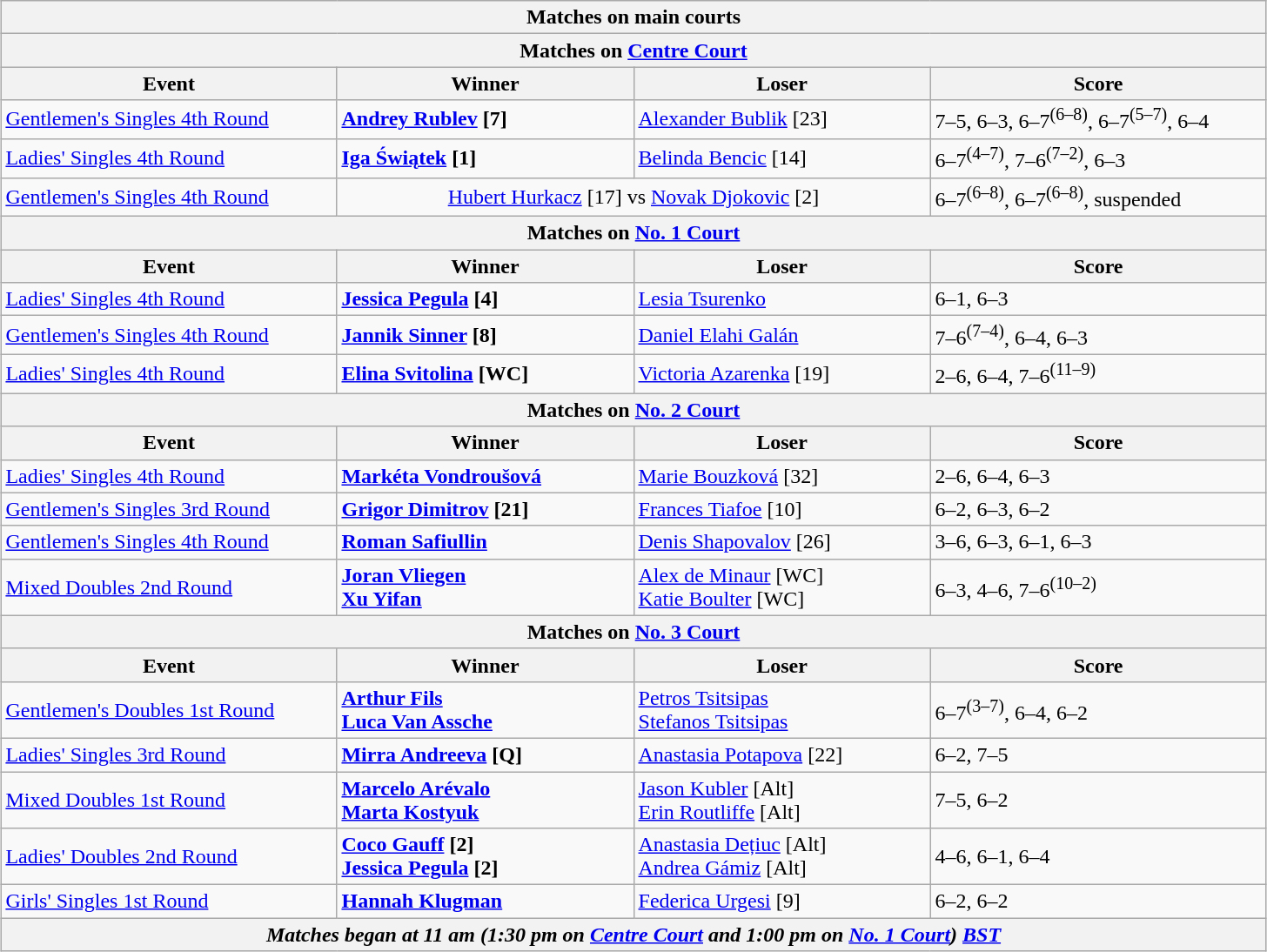<table class="wikitable collapsible uncollapsed" style="margin:auto;">
<tr>
<th colspan="4" style="white-space:nowrap;">Matches on main courts</th>
</tr>
<tr>
<th colspan="4">Matches on <a href='#'>Centre Court</a></th>
</tr>
<tr>
<th width="250">Event</th>
<th width="220">Winner</th>
<th width="220">Loser</th>
<th width="250">Score</th>
</tr>
<tr>
<td><a href='#'>Gentlemen's Singles 4th Round</a></td>
<td> <strong><a href='#'>Andrey Rublev</a> [7]</strong></td>
<td> <a href='#'>Alexander Bublik</a> [23]</td>
<td>7–5, 6–3, 6–7<sup>(6–8)</sup>, 6–7<sup>(5–7)</sup>, 6–4</td>
</tr>
<tr>
<td><a href='#'>Ladies' Singles 4th Round</a></td>
<td><strong> <a href='#'>Iga Świątek</a> [1]</strong></td>
<td> <a href='#'>Belinda Bencic</a> [14]</td>
<td>6–7<sup>(4–7)</sup>, 7–6<sup>(7–2)</sup>, 6–3</td>
</tr>
<tr>
<td><a href='#'>Gentlemen's Singles 4th Round</a></td>
<td colspan="2" align="center"> <a href='#'>Hubert Hurkacz</a> [17] vs  <a href='#'>Novak Djokovic</a> [2]</td>
<td>6–7<sup>(6–8)</sup>, 6–7<sup>(6–8)</sup>, suspended</td>
</tr>
<tr>
<th colspan="4">Matches on <a href='#'>No. 1 Court</a></th>
</tr>
<tr>
<th width="220">Event</th>
<th width="220">Winner</th>
<th width="220">Loser</th>
<th width="250">Score</th>
</tr>
<tr>
<td><a href='#'>Ladies' Singles 4th Round</a></td>
<td><strong> <a href='#'>Jessica Pegula</a> [4]</strong></td>
<td> <a href='#'>Lesia Tsurenko</a></td>
<td>6–1, 6–3</td>
</tr>
<tr>
<td><a href='#'>Gentlemen's Singles 4th Round</a></td>
<td><strong> <a href='#'>Jannik Sinner</a> [8]</strong></td>
<td> <a href='#'>Daniel Elahi Galán</a></td>
<td>7–6<sup>(7–4)</sup>, 6–4, 6–3</td>
</tr>
<tr>
<td><a href='#'>Ladies' Singles 4th Round</a></td>
<td><strong> <a href='#'>Elina Svitolina</a> [WC]</strong></td>
<td> <a href='#'>Victoria Azarenka</a> [19]</td>
<td>2–6, 6–4, 7–6<sup>(11–9)</sup></td>
</tr>
<tr>
<th colspan="4">Matches on <a href='#'>No. 2 Court</a></th>
</tr>
<tr>
<th width="250">Event</th>
<th width="220">Winner</th>
<th width="220">Loser</th>
<th width="220">Score</th>
</tr>
<tr>
<td><a href='#'>Ladies' Singles 4th Round</a></td>
<td><strong> <a href='#'>Markéta Vondroušová</a></strong></td>
<td> <a href='#'>Marie Bouzková</a> [32]</td>
<td>2–6, 6–4, 6–3</td>
</tr>
<tr>
<td><a href='#'>Gentlemen's Singles 3rd Round</a></td>
<td><strong> <a href='#'>Grigor Dimitrov</a> [21]</strong></td>
<td> <a href='#'>Frances Tiafoe</a> [10]</td>
<td>6–2, 6–3, 6–2</td>
</tr>
<tr>
<td><a href='#'>Gentlemen's Singles 4th Round</a></td>
<td><strong> <a href='#'>Roman Safiullin</a></strong></td>
<td> <a href='#'>Denis Shapovalov</a> [26]</td>
<td>3–6, 6–3, 6–1, 6–3</td>
</tr>
<tr>
<td><a href='#'>Mixed Doubles 2nd Round</a></td>
<td><strong> <a href='#'>Joran Vliegen</a><br>  <a href='#'>Xu Yifan</a></strong></td>
<td> <a href='#'>Alex de Minaur</a> [WC]<br>  <a href='#'>Katie Boulter</a> [WC]</td>
<td>6–3, 4–6, 7–6<sup>(10–2)</sup></td>
</tr>
<tr>
<th colspan="4">Matches on <a href='#'>No. 3 Court</a></th>
</tr>
<tr>
<th width="250">Event</th>
<th width="220">Winner</th>
<th width="220">Loser</th>
<th width="220">Score</th>
</tr>
<tr>
<td><a href='#'>Gentlemen's Doubles 1st Round</a></td>
<td><strong> <a href='#'>Arthur Fils</a> <br>  <a href='#'>Luca Van Assche</a></strong></td>
<td> <a href='#'>Petros Tsitsipas</a> <br>  <a href='#'>Stefanos Tsitsipas</a></td>
<td>6–7<sup>(3–7)</sup>, 6–4, 6–2</td>
</tr>
<tr>
<td><a href='#'>Ladies' Singles 3rd Round</a></td>
<td><strong> <a href='#'>Mirra Andreeva</a> [Q]</strong></td>
<td> <a href='#'>Anastasia Potapova</a> [22]</td>
<td>6–2, 7–5</td>
</tr>
<tr>
<td><a href='#'>Mixed Doubles 1st Round</a></td>
<td><strong> <a href='#'>Marcelo Arévalo</a><br>  <a href='#'>Marta Kostyuk</a></strong></td>
<td> <a href='#'>Jason Kubler</a> [Alt]<br>  <a href='#'>Erin Routliffe</a> [Alt]</td>
<td>7–5, 6–2</td>
</tr>
<tr>
<td><a href='#'>Ladies' Doubles 2nd Round</a></td>
<td><strong> <a href='#'>Coco Gauff</a> [2]</strong><br> <strong> <a href='#'>Jessica Pegula</a> [2]</strong></td>
<td> <a href='#'>Anastasia Dețiuc</a> [Alt]<br>  <a href='#'>Andrea Gámiz</a> [Alt]</td>
<td>4–6, 6–1, 6–4</td>
</tr>
<tr>
<td><a href='#'>Girls' Singles 1st Round</a></td>
<td><strong> <a href='#'>Hannah Klugman</a></strong></td>
<td> <a href='#'>Federica Urgesi</a> [9]</td>
<td>6–2, 6–2</td>
</tr>
<tr>
<th colspan=4><em>Matches began at 11 am (1:30 pm on <a href='#'>Centre Court</a> and 1:00 pm on <a href='#'>No. 1 Court</a>) <a href='#'>BST</a></em></th>
</tr>
</table>
